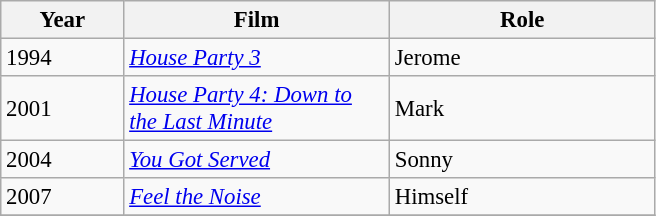<table class="wikitable" style="font-size: 95%;">
<tr>
<th width="75">Year</th>
<th width="170">Film</th>
<th width="170">Role</th>
</tr>
<tr>
<td>1994</td>
<td><em><a href='#'>House Party 3</a></em></td>
<td>Jerome</td>
</tr>
<tr>
<td>2001</td>
<td><em><a href='#'>House Party 4: Down to the Last Minute</a></em></td>
<td>Mark</td>
</tr>
<tr>
<td>2004</td>
<td><em><a href='#'>You Got Served</a></em></td>
<td>Sonny</td>
</tr>
<tr>
<td>2007</td>
<td><em><a href='#'>Feel the Noise</a></em></td>
<td>Himself</td>
</tr>
<tr>
</tr>
</table>
